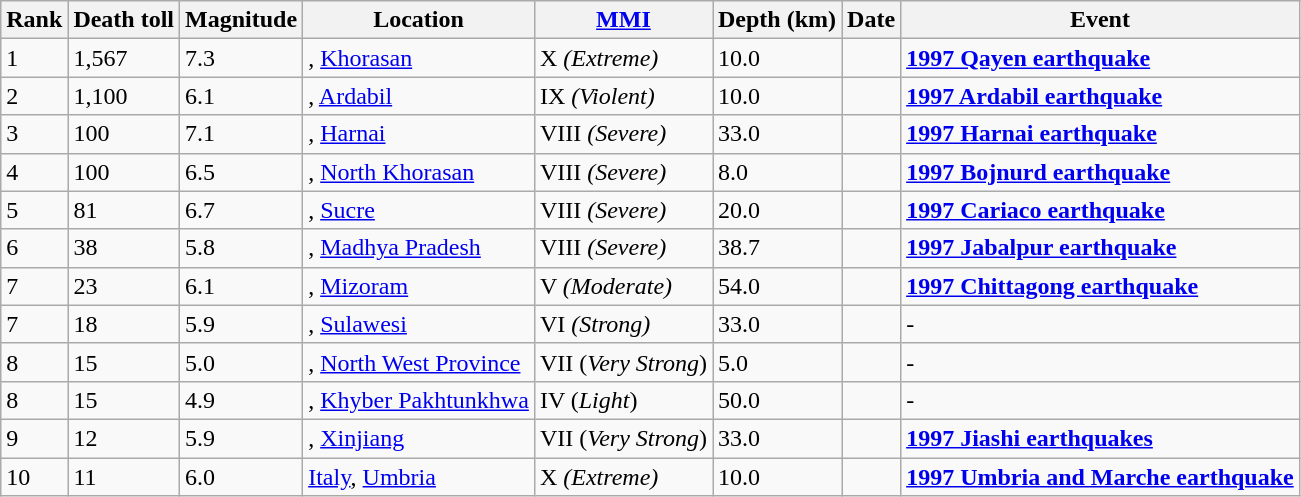<table class="sortable wikitable" style="font-size:100%;">
<tr>
<th>Rank</th>
<th>Death toll</th>
<th>Magnitude</th>
<th>Location</th>
<th><a href='#'>MMI</a></th>
<th>Depth (km)</th>
<th>Date</th>
<th>Event</th>
</tr>
<tr>
<td>1</td>
<td>1,567</td>
<td>7.3</td>
<td>, <a href='#'>Khorasan</a></td>
<td>X <em>(Extreme)</em></td>
<td>10.0</td>
<td></td>
<td><strong><a href='#'>1997 Qayen earthquake</a></strong></td>
</tr>
<tr>
<td>2</td>
<td>1,100</td>
<td>6.1</td>
<td>, <a href='#'>Ardabil</a></td>
<td>IX <em>(Violent)</em></td>
<td>10.0</td>
<td></td>
<td><strong><a href='#'>1997 Ardabil earthquake</a></strong></td>
</tr>
<tr>
<td>3</td>
<td>100</td>
<td>7.1</td>
<td>, <a href='#'>Harnai</a></td>
<td>VIII <em>(Severe)</em></td>
<td>33.0</td>
<td></td>
<td><strong><a href='#'>1997 Harnai earthquake</a></strong></td>
</tr>
<tr>
<td>4</td>
<td>100</td>
<td>6.5</td>
<td>, <a href='#'>North Khorasan</a></td>
<td>VIII <em>(Severe)</em></td>
<td>8.0</td>
<td></td>
<td><strong><a href='#'>1997 Bojnurd earthquake</a></strong></td>
</tr>
<tr>
<td>5</td>
<td>81</td>
<td>6.7</td>
<td>, <a href='#'>Sucre</a></td>
<td>VIII <em>(Severe)</em></td>
<td>20.0</td>
<td></td>
<td><strong><a href='#'>1997 Cariaco earthquake</a></strong></td>
</tr>
<tr>
<td>6</td>
<td>38</td>
<td>5.8</td>
<td>, <a href='#'>Madhya Pradesh</a></td>
<td>VIII <em>(Severe)</em></td>
<td>38.7</td>
<td></td>
<td><strong><a href='#'>1997 Jabalpur earthquake</a></strong></td>
</tr>
<tr>
<td>7</td>
<td>23</td>
<td>6.1</td>
<td>, <a href='#'>Mizoram</a></td>
<td>V <em>(Moderate)</em></td>
<td>54.0</td>
<td></td>
<td><strong><a href='#'>1997 Chittagong earthquake</a></strong></td>
</tr>
<tr>
<td>7</td>
<td>18</td>
<td>5.9</td>
<td>, <a href='#'>Sulawesi</a></td>
<td>VI <em>(Strong)</em></td>
<td>33.0</td>
<td></td>
<td>-</td>
</tr>
<tr>
<td>8</td>
<td>15</td>
<td>5.0</td>
<td>, <a href='#'>North West Province</a></td>
<td>VII (<em>Very Strong</em>)</td>
<td>5.0</td>
<td></td>
<td>-</td>
</tr>
<tr>
<td>8</td>
<td>15</td>
<td>4.9</td>
<td>, <a href='#'>Khyber Pakhtunkhwa</a></td>
<td>IV (<em>Light</em>)</td>
<td>50.0</td>
<td></td>
<td>-</td>
</tr>
<tr>
<td>9</td>
<td>12</td>
<td>5.9</td>
<td>, <a href='#'>Xinjiang</a></td>
<td>VII (<em>Very Strong</em>)</td>
<td>33.0</td>
<td></td>
<td><strong><a href='#'>1997 Jiashi earthquakes</a></strong></td>
</tr>
<tr>
<td>10</td>
<td>11</td>
<td>6.0</td>
<td> <a href='#'>Italy</a>, <a href='#'>Umbria</a></td>
<td>X <em>(Extreme)</em></td>
<td>10.0</td>
<td></td>
<td><strong><a href='#'>1997 Umbria and Marche earthquake</a></strong></td>
</tr>
</table>
